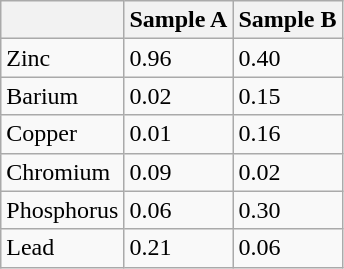<table class="wikitable">
<tr>
<th></th>
<th>Sample A</th>
<th>Sample B</th>
</tr>
<tr>
<td>Zinc</td>
<td>0.96</td>
<td>0.40</td>
</tr>
<tr>
<td>Barium</td>
<td>0.02</td>
<td>0.15</td>
</tr>
<tr>
<td>Copper</td>
<td>0.01</td>
<td>0.16</td>
</tr>
<tr>
<td>Chromium</td>
<td>0.09</td>
<td>0.02</td>
</tr>
<tr>
<td>Phosphorus</td>
<td>0.06</td>
<td>0.30</td>
</tr>
<tr>
<td>Lead</td>
<td>0.21</td>
<td>0.06</td>
</tr>
</table>
